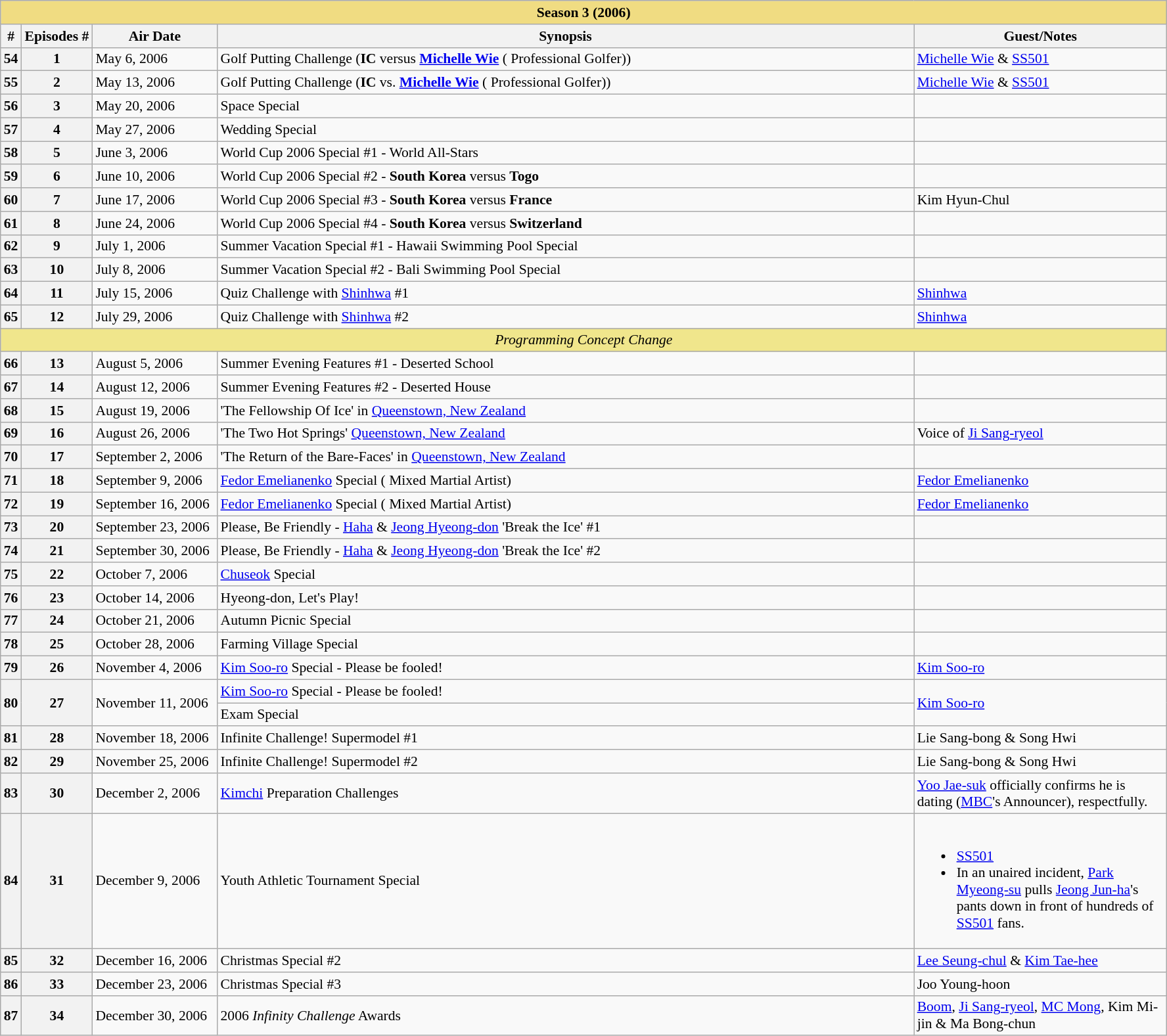<table Class="wikitable" style="font-size: 90%;">
<tr>
<th Colspan="5" style="background:#F0DC82;">Season 3 (2006)</th>
</tr>
<tr>
<th>#</th>
<th>Episodes #</th>
<th width=120>Air Date</th>
<th width=700>Synopsis</th>
<th width=250>Guest/Notes</th>
</tr>
<tr>
<th>54</th>
<th>1</th>
<td>May 6, 2006</td>
<td>Golf Putting Challenge (<strong>IC</strong> versus <strong><a href='#'>Michelle Wie</a></strong> ( Professional Golfer))</td>
<td><a href='#'>Michelle Wie</a> & <a href='#'>SS501</a></td>
</tr>
<tr>
<th>55</th>
<th>2</th>
<td>May 13, 2006</td>
<td>Golf Putting Challenge (<strong>IC</strong> vs. <strong><a href='#'>Michelle Wie</a></strong> ( Professional Golfer))</td>
<td><a href='#'>Michelle Wie</a> & <a href='#'>SS501</a></td>
</tr>
<tr>
<th>56</th>
<th>3</th>
<td>May 20, 2006</td>
<td>Space Special</td>
<td></td>
</tr>
<tr>
<th>57</th>
<th>4</th>
<td>May 27, 2006</td>
<td>Wedding Special</td>
<td></td>
</tr>
<tr>
<th>58</th>
<th>5</th>
<td>June 3, 2006</td>
<td>World Cup 2006 Special #1 - World All-Stars</td>
<td></td>
</tr>
<tr>
<th>59</th>
<th>6</th>
<td>June 10, 2006</td>
<td>World Cup 2006 Special #2 -  <strong>South Korea</strong> versus  <strong>Togo</strong></td>
<td></td>
</tr>
<tr>
<th>60</th>
<th>7</th>
<td>June 17, 2006</td>
<td>World Cup 2006 Special #3 -  <strong>South Korea</strong> versus  <strong>France</strong></td>
<td>Kim Hyun-Chul</td>
</tr>
<tr>
<th>61</th>
<th>8</th>
<td>June 24, 2006</td>
<td>World Cup 2006 Special #4 -  <strong>South Korea</strong> versus  <strong>Switzerland</strong></td>
<td></td>
</tr>
<tr>
<th>62</th>
<th>9</th>
<td>July 1, 2006</td>
<td>Summer Vacation Special #1 - Hawaii Swimming Pool Special</td>
<td></td>
</tr>
<tr>
<th>63</th>
<th>10</th>
<td>July 8, 2006</td>
<td>Summer Vacation Special #2 - Bali Swimming Pool Special</td>
<td></td>
</tr>
<tr>
<th>64</th>
<th>11</th>
<td>July 15, 2006</td>
<td>Quiz Challenge with <a href='#'>Shinhwa</a> #1</td>
<td><a href='#'>Shinhwa</a></td>
</tr>
<tr>
<th>65</th>
<th>12</th>
<td>July 29, 2006</td>
<td>Quiz Challenge with <a href='#'>Shinhwa</a> #2</td>
<td><a href='#'>Shinhwa</a></td>
</tr>
<tr>
<td Colspan = "5" style = "background: khaki; text-align: center"><em> Programming Concept Change</em></td>
</tr>
<tr>
<th>66</th>
<th>13</th>
<td>August 5, 2006</td>
<td>Summer Evening Features #1 - Deserted School</td>
<td></td>
</tr>
<tr>
<th>67</th>
<th>14</th>
<td>August 12, 2006</td>
<td>Summer Evening Features #2 - Deserted House</td>
<td></td>
</tr>
<tr>
<th>68</th>
<th>15</th>
<td>August 19, 2006</td>
<td>'The Fellowship Of Ice' in <a href='#'>Queenstown, New Zealand</a></td>
<td></td>
</tr>
<tr>
<th>69</th>
<th>16</th>
<td>August 26, 2006</td>
<td>'The Two Hot Springs' <a href='#'>Queenstown, New Zealand</a></td>
<td>Voice of <a href='#'>Ji Sang-ryeol</a></td>
</tr>
<tr>
<th>70</th>
<th>17</th>
<td>September 2, 2006</td>
<td>'The Return of the Bare-Faces' in <a href='#'>Queenstown, New Zealand</a></td>
<td></td>
</tr>
<tr>
<th>71</th>
<th>18</th>
<td>September 9, 2006</td>
<td><a href='#'>Fedor Emelianenko</a> Special ( Mixed Martial Artist)</td>
<td><a href='#'>Fedor Emelianenko</a></td>
</tr>
<tr>
<th>72</th>
<th>19</th>
<td>September 16, 2006</td>
<td><a href='#'>Fedor Emelianenko</a> Special ( Mixed Martial Artist)</td>
<td><a href='#'>Fedor Emelianenko</a></td>
</tr>
<tr>
<th>73</th>
<th>20</th>
<td>September 23, 2006</td>
<td>Please, Be Friendly - <a href='#'>Haha</a> & <a href='#'>Jeong Hyeong-don</a> 'Break the Ice' #1</td>
<td></td>
</tr>
<tr>
<th>74</th>
<th>21</th>
<td>September 30, 2006</td>
<td>Please, Be Friendly - <a href='#'>Haha</a> & <a href='#'>Jeong Hyeong-don</a> 'Break the Ice' #2</td>
<td></td>
</tr>
<tr>
<th>75</th>
<th>22</th>
<td>October 7, 2006</td>
<td><a href='#'>Chuseok</a> Special</td>
<td></td>
</tr>
<tr>
<th>76</th>
<th>23</th>
<td>October 14, 2006</td>
<td>Hyeong-don, Let's Play!</td>
<td></td>
</tr>
<tr>
<th>77</th>
<th>24</th>
<td>October 21, 2006</td>
<td>Autumn Picnic Special</td>
<td></td>
</tr>
<tr>
<th>78</th>
<th>25</th>
<td>October 28, 2006</td>
<td>Farming Village Special</td>
<td></td>
</tr>
<tr>
<th>79</th>
<th>26</th>
<td>November 4, 2006</td>
<td><a href='#'>Kim Soo-ro</a> Special - Please be fooled!</td>
<td><a href='#'>Kim Soo-ro</a></td>
</tr>
<tr>
<th Rowspan = "2">80</th>
<th Rowspan = "2">27</th>
<td Rowspan = "2">November 11, 2006</td>
<td><a href='#'>Kim Soo-ro</a> Special - Please be fooled!</td>
<td Rowspan ="2"><a href='#'>Kim Soo-ro</a></td>
</tr>
<tr>
<td>Exam Special</td>
</tr>
<tr>
<th>81</th>
<th>28</th>
<td>November 18, 2006</td>
<td>Infinite Challenge! Supermodel #1</td>
<td>Lie Sang-bong & Song Hwi</td>
</tr>
<tr>
<th>82</th>
<th>29</th>
<td>November 25, 2006</td>
<td>Infinite Challenge! Supermodel #2</td>
<td>Lie Sang-bong & Song Hwi</td>
</tr>
<tr>
<th>83</th>
<th>30</th>
<td>December 2, 2006</td>
<td><a href='#'>Kimchi</a> Preparation Challenges</td>
<td><a href='#'>Yoo Jae-suk</a> officially confirms he is dating  (<a href='#'>MBC</a>'s Announcer), respectfully.</td>
</tr>
<tr>
<th>84</th>
<th>31</th>
<td>December 9, 2006</td>
<td>Youth Athletic Tournament Special</td>
<td><br><ul><li><a href='#'>SS501</a></li><li>In an unaired incident, <a href='#'>Park Myeong-su</a> pulls <a href='#'>Jeong Jun-ha</a>'s pants down in front of hundreds of <a href='#'>SS501</a> fans.</li></ul></td>
</tr>
<tr>
<th>85</th>
<th>32</th>
<td>December 16, 2006</td>
<td>Christmas Special #2</td>
<td><a href='#'>Lee Seung-chul</a> & <a href='#'>Kim Tae-hee</a></td>
</tr>
<tr>
<th>86</th>
<th>33</th>
<td>December 23, 2006</td>
<td>Christmas Special #3</td>
<td>Joo Young-hoon</td>
</tr>
<tr>
<th>87</th>
<th>34</th>
<td>December 30, 2006</td>
<td>2006 <em>Infinity Challenge</em> Awards</td>
<td><a href='#'>Boom</a>, <a href='#'>Ji Sang-ryeol</a>, <a href='#'>MC Mong</a>, Kim Mi-jin & Ma Bong-chun</td>
</tr>
</table>
